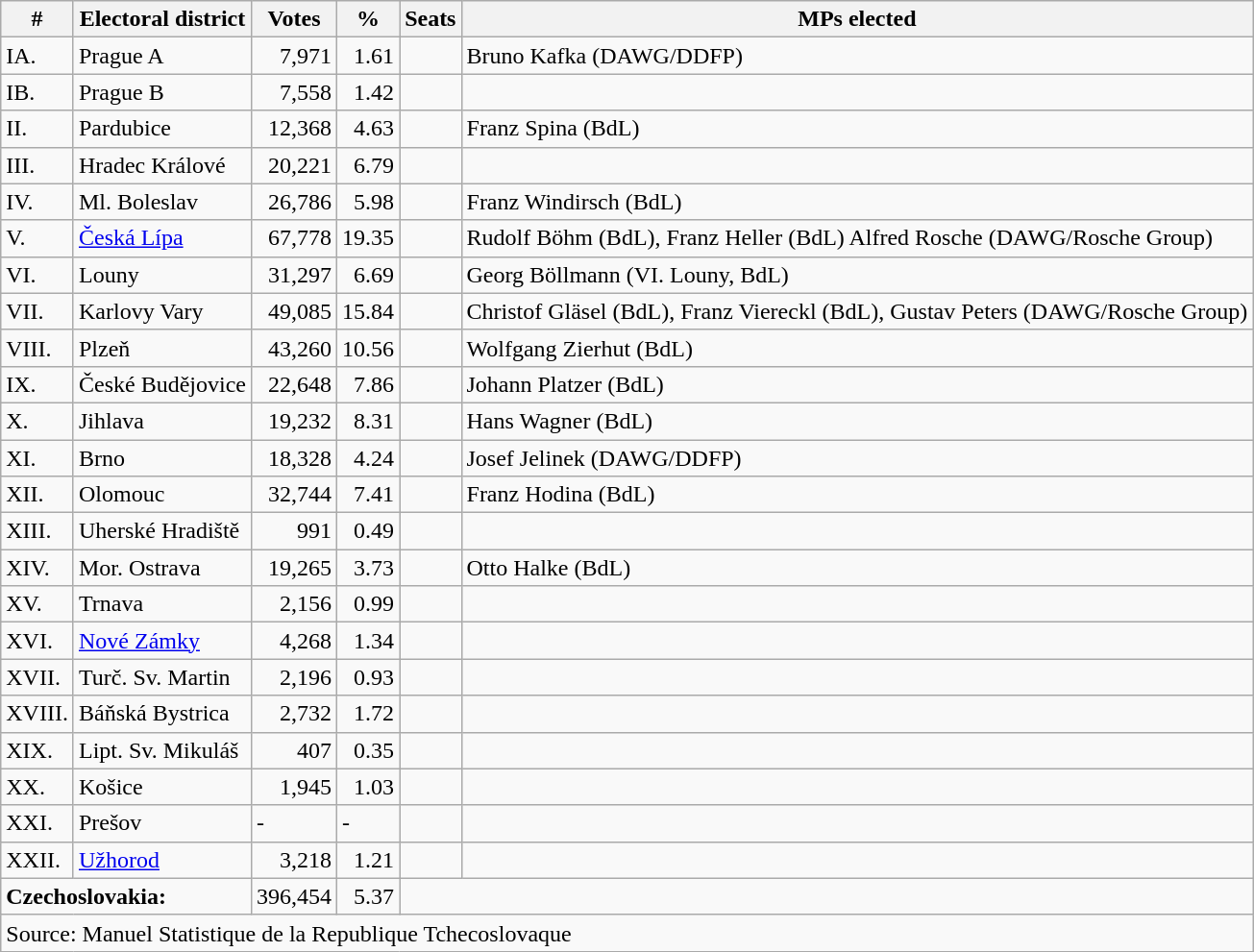<table class="wikitable sortable">
<tr>
<th>#</th>
<th>Electoral district</th>
<th>Votes</th>
<th>%</th>
<th>Seats</th>
<th>MPs elected</th>
</tr>
<tr>
<td>IA.</td>
<td>Prague A</td>
<td align=right>7,971</td>
<td align=right>1.61</td>
<td></td>
<td>Bruno Kafka (DAWG/DDFP)</td>
</tr>
<tr>
<td>IB.</td>
<td>Prague B</td>
<td align=right>7,558</td>
<td align=right>1.42</td>
<td></td>
<td></td>
</tr>
<tr>
<td>II.</td>
<td>Pardubice</td>
<td align=right>12,368</td>
<td align=right>4.63</td>
<td></td>
<td>Franz Spina (BdL)</td>
</tr>
<tr>
<td>III.</td>
<td>Hradec Králové</td>
<td align=right>20,221</td>
<td align=right>6.79</td>
<td></td>
<td></td>
</tr>
<tr>
<td>IV.</td>
<td>Ml. Boleslav</td>
<td align=right>26,786</td>
<td align=right>5.98</td>
<td></td>
<td>Franz Windirsch (BdL)</td>
</tr>
<tr>
<td>V.</td>
<td><a href='#'>Česká Lípa</a></td>
<td align=right>67,778</td>
<td align=right>19.35</td>
<td></td>
<td>Rudolf Böhm (BdL), Franz Heller (BdL) Alfred Rosche (DAWG/Rosche Group)</td>
</tr>
<tr>
<td>VI.</td>
<td>Louny</td>
<td align=right>31,297</td>
<td align=right>6.69</td>
<td></td>
<td>Georg Böllmann (VI. Louny, BdL)</td>
</tr>
<tr>
<td>VII.</td>
<td>Karlovy Vary</td>
<td align=right>49,085</td>
<td align=right>15.84</td>
<td></td>
<td>Christof Gläsel (BdL), Franz Viereckl (BdL), Gustav Peters (DAWG/Rosche Group)</td>
</tr>
<tr>
<td>VIII.</td>
<td>Plzeň</td>
<td align=right>43,260</td>
<td align=right>10.56</td>
<td></td>
<td>Wolfgang Zierhut (BdL)</td>
</tr>
<tr>
<td>IX.</td>
<td>České Budějovice</td>
<td align=right>22,648</td>
<td align=right>7.86</td>
<td></td>
<td>Johann Platzer (BdL)</td>
</tr>
<tr>
<td>X.</td>
<td>Jihlava</td>
<td align=right>19,232</td>
<td align=right>8.31</td>
<td></td>
<td>Hans Wagner (BdL)</td>
</tr>
<tr>
<td>XI.</td>
<td>Brno</td>
<td align=right>18,328</td>
<td align=right>4.24</td>
<td></td>
<td>Josef Jelinek (DAWG/DDFP)</td>
</tr>
<tr>
<td>XII.</td>
<td>Olomouc</td>
<td align=right>32,744</td>
<td align=right>7.41</td>
<td></td>
<td>Franz Hodina (BdL)</td>
</tr>
<tr>
<td>XIII.</td>
<td>Uherské Hradiště</td>
<td align=right>991</td>
<td align=right>0.49</td>
<td></td>
<td></td>
</tr>
<tr>
<td>XIV.</td>
<td>Mor. Ostrava</td>
<td align=right>19,265</td>
<td align=right>3.73</td>
<td></td>
<td>Otto Halke (BdL)</td>
</tr>
<tr>
<td>XV.</td>
<td>Trnava</td>
<td align=right>2,156</td>
<td align=right>0.99</td>
<td></td>
<td></td>
</tr>
<tr>
<td>XVI.</td>
<td><a href='#'>Nové Zámky</a></td>
<td align=right>4,268</td>
<td align=right>1.34</td>
<td></td>
<td></td>
</tr>
<tr>
<td>XVII.</td>
<td>Turč. Sv. Martin</td>
<td align=right>2,196</td>
<td align=right>0.93</td>
<td></td>
<td></td>
</tr>
<tr>
<td>XVIII.</td>
<td>Báňská Bystrica</td>
<td align=right>2,732</td>
<td align=right>1.72</td>
<td></td>
<td></td>
</tr>
<tr>
<td>XIX.</td>
<td>Lipt. Sv. Mikuláš</td>
<td align=right>407</td>
<td align=right>0.35</td>
<td></td>
<td></td>
</tr>
<tr>
<td>XX.</td>
<td>Košice</td>
<td align=right>1,945</td>
<td align=right>1.03</td>
<td></td>
<td></td>
</tr>
<tr>
<td>XXI.</td>
<td>Prešov</td>
<td>-</td>
<td>-</td>
<td></td>
<td></td>
</tr>
<tr>
<td>XXII.</td>
<td><a href='#'>Užhorod</a></td>
<td align=right>3,218</td>
<td align=right>1.21</td>
<td></td>
<td></td>
</tr>
<tr>
<td colspan=2><strong>Czechoslovakia:</strong></td>
<td align=right>396,454</td>
<td align=right>5.37</td>
<td colspan=2></td>
</tr>
<tr>
<td colspan=6>Source: Manuel Statistique de la Republique Tchecoslovaque</td>
</tr>
</table>
